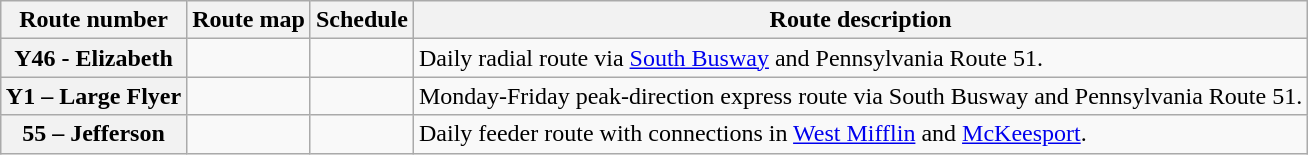<table class="wikitable" style="margin: 1em auto 1em auto" border="1">
<tr>
<th>Route number</th>
<th>Route map</th>
<th>Schedule</th>
<th>Route description</th>
</tr>
<tr>
<th>Y46 - Elizabeth</th>
<td></td>
<td></td>
<td>Daily radial route via <a href='#'>South Busway</a> and Pennsylvania Route 51.</td>
</tr>
<tr>
<th>Y1 – Large Flyer</th>
<td></td>
<td></td>
<td>Monday-Friday peak-direction express route via South Busway and Pennsylvania Route 51.</td>
</tr>
<tr>
<th>55 – Jefferson</th>
<td></td>
<td></td>
<td>Daily feeder route with connections in <a href='#'>West Mifflin</a> and <a href='#'>McKeesport</a>.</td>
</tr>
</table>
